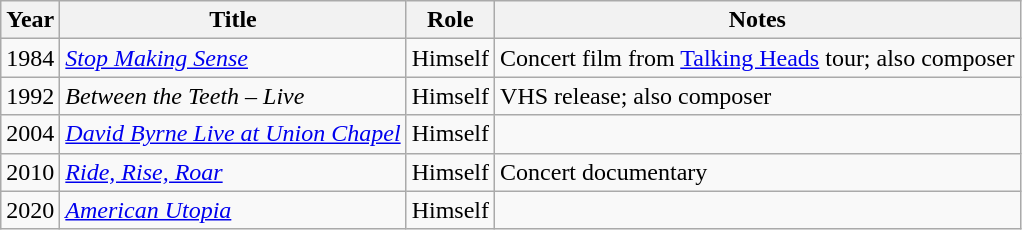<table class="wikitable sortable">
<tr>
<th>Year</th>
<th>Title</th>
<th>Role</th>
<th class="unsortable">Notes</th>
</tr>
<tr>
<td>1984</td>
<td><em><a href='#'>Stop Making Sense</a></em></td>
<td>Himself</td>
<td>Concert film from <a href='#'>Talking Heads</a> tour; also composer</td>
</tr>
<tr>
<td>1992</td>
<td><em>Between the Teeth – Live</em></td>
<td>Himself</td>
<td>VHS release; also composer</td>
</tr>
<tr>
<td>2004</td>
<td><em><a href='#'>David Byrne Live at Union Chapel</a></em></td>
<td>Himself</td>
<td></td>
</tr>
<tr>
<td>2010</td>
<td><em><a href='#'>Ride, Rise, Roar</a></em></td>
<td>Himself</td>
<td>Concert documentary</td>
</tr>
<tr>
<td>2020</td>
<td><em><a href='#'>American Utopia</a></em></td>
<td>Himself</td>
<td></td>
</tr>
</table>
